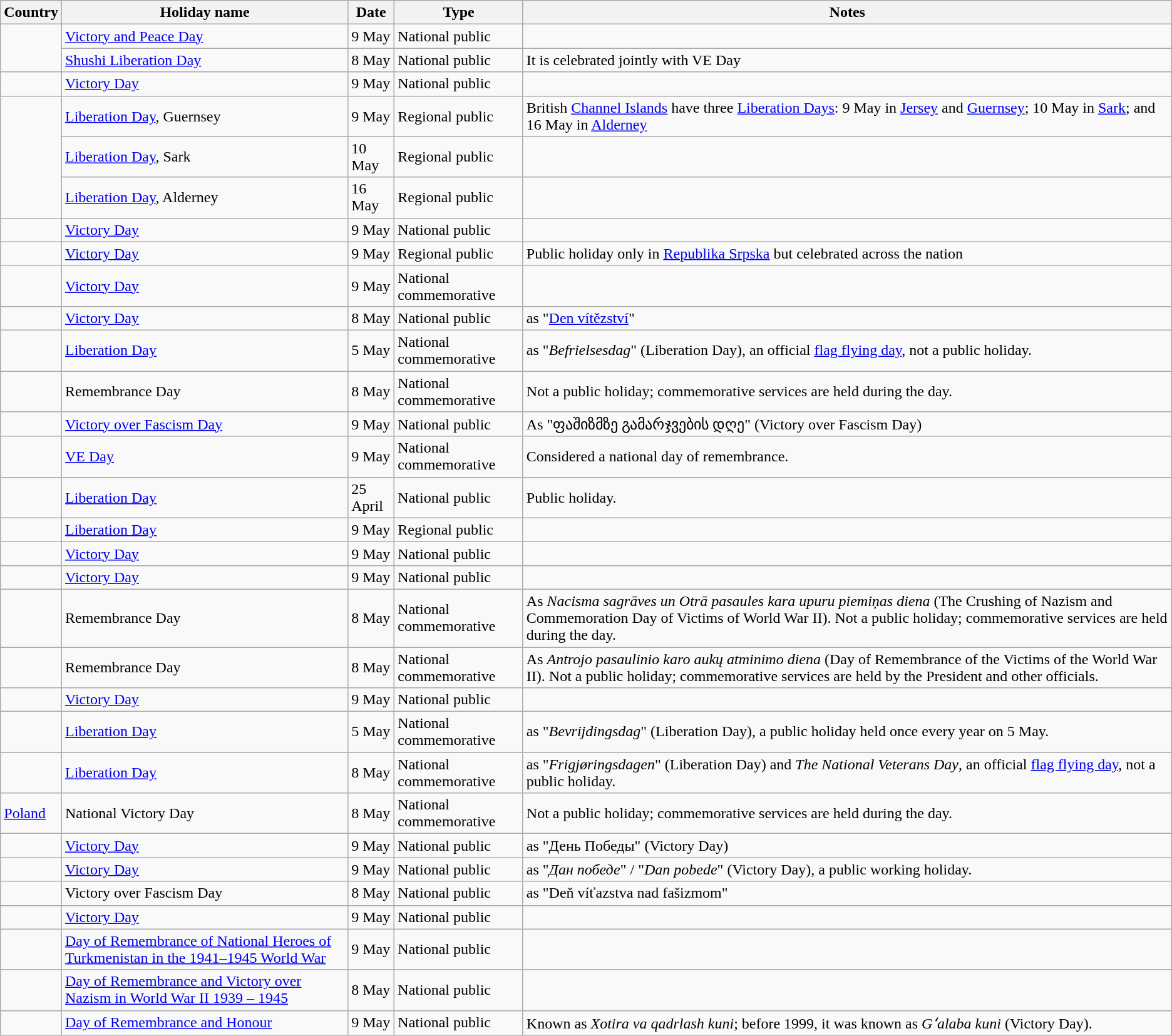<table class="wikitable sortable">
<tr>
<th>Country</th>
<th>Holiday name</th>
<th>Date</th>
<th>Type</th>
<th>Notes</th>
</tr>
<tr>
<td rowspan="2"></td>
<td><a href='#'>Victory and Peace Day</a></td>
<td>9 May</td>
<td>National public</td>
<td></td>
</tr>
<tr>
<td><a href='#'>Shushi Liberation Day</a></td>
<td>8 May</td>
<td>National public</td>
<td>It is celebrated jointly with VE Day</td>
</tr>
<tr>
<td></td>
<td><a href='#'>Victory Day</a></td>
<td>9 May</td>
<td>National public</td>
<td></td>
</tr>
<tr>
<td rowspan="3"></td>
<td><a href='#'>Liberation Day</a>, Guernsey</td>
<td>9 May</td>
<td>Regional public</td>
<td>British <a href='#'>Channel Islands</a> have three <a href='#'>Liberation Days</a>: 9 May in <a href='#'>Jersey</a> and <a href='#'>Guernsey</a>; 10 May in <a href='#'>Sark</a>; and 16 May in <a href='#'>Alderney</a></td>
</tr>
<tr>
<td><a href='#'>Liberation Day</a>, Sark</td>
<td>10 May</td>
<td>Regional public</td>
<td></td>
</tr>
<tr>
<td><a href='#'>Liberation Day</a>, Alderney</td>
<td>16 May</td>
<td>Regional public</td>
<td></td>
</tr>
<tr>
<td></td>
<td><a href='#'>Victory Day</a></td>
<td>9 May</td>
<td>National public</td>
<td></td>
</tr>
<tr>
<td></td>
<td><a href='#'>Victory Day</a></td>
<td>9 May</td>
<td>Regional public</td>
<td>Public holiday only in <a href='#'>Republika Srpska</a> but celebrated across the nation</td>
</tr>
<tr>
<td></td>
<td><a href='#'>Victory Day</a></td>
<td>9 May</td>
<td>National commemorative</td>
<td></td>
</tr>
<tr>
<td></td>
<td><a href='#'>Victory Day</a></td>
<td>8 May</td>
<td>National public</td>
<td>as "<a href='#'>Den vítězství</a>"</td>
</tr>
<tr>
<td></td>
<td><a href='#'>Liberation Day</a></td>
<td>5 May</td>
<td>National commemorative</td>
<td>as "<em>Befrielsesdag</em>" (Liberation Day), an official <a href='#'>flag flying day</a>, not a public holiday.</td>
</tr>
<tr>
<td></td>
<td>Remembrance Day</td>
<td>8 May</td>
<td>National commemorative</td>
<td>Not a public holiday; commemorative services are held during the day.</td>
</tr>
<tr>
<td></td>
<td><a href='#'>Victory over Fascism Day</a></td>
<td>9 May</td>
<td>National public</td>
<td>As "ფაშიზმზე გამარჯვების დღე" (Victory over Fascism Day)</td>
</tr>
<tr>
<td></td>
<td><a href='#'>VE Day</a></td>
<td>9 May</td>
<td>National commemorative</td>
<td>Considered a national day of remembrance.</td>
</tr>
<tr>
<td></td>
<td><a href='#'>Liberation Day</a></td>
<td>25 April</td>
<td>National public</td>
<td>Public holiday.</td>
</tr>
<tr>
<td></td>
<td><a href='#'>Liberation Day</a></td>
<td>9 May</td>
<td>Regional public</td>
<td></td>
</tr>
<tr>
<td></td>
<td><a href='#'>Victory Day</a></td>
<td>9 May</td>
<td>National public</td>
<td></td>
</tr>
<tr>
<td></td>
<td><a href='#'>Victory Day</a></td>
<td>9 May</td>
<td>National public</td>
<td></td>
</tr>
<tr>
<td></td>
<td>Remembrance Day</td>
<td>8 May</td>
<td>National commemorative</td>
<td>As <em>Nacisma sagrāves un Otrā pasaules kara upuru piemiņas diena</em> (The Crushing of Nazism and Commemoration Day of Victims of World War II). Not a public holiday; commemorative services are held during the day.</td>
</tr>
<tr>
<td></td>
<td>Remembrance Day</td>
<td>8 May</td>
<td>National commemorative</td>
<td>As <em>Antrojo pasaulinio karo aukų atminimo diena</em> (Day of Remembrance of the Victims of the World War II). Not a public holiday; commemorative services are held by the President and other officials.</td>
</tr>
<tr>
<td></td>
<td><a href='#'>Victory Day</a></td>
<td>9 May</td>
<td>National public</td>
<td></td>
</tr>
<tr>
<td></td>
<td><a href='#'>Liberation Day</a></td>
<td>5 May</td>
<td>National commemorative</td>
<td>as "<em>Bevrijdingsdag</em>" (Liberation Day), a public holiday held once every year on 5 May.</td>
</tr>
<tr>
<td></td>
<td><a href='#'>Liberation Day</a></td>
<td>8 May</td>
<td>National commemorative</td>
<td>as "<em>Frigjøringsdagen</em>" (Liberation Day) and <em>The National Veterans Day</em>, an official <a href='#'>flag flying day</a>, not a public holiday.</td>
</tr>
<tr>
<td> <a href='#'>Poland</a></td>
<td>National Victory Day</td>
<td>8 May</td>
<td>National commemorative</td>
<td>Not a public holiday; commemorative services are held during the day.</td>
</tr>
<tr>
<td></td>
<td><a href='#'>Victory Day</a></td>
<td>9 May</td>
<td>National public</td>
<td>as "День Победы" (Victory Day)</td>
</tr>
<tr>
<td></td>
<td><a href='#'>Victory Day</a></td>
<td>9 May</td>
<td>National public</td>
<td>as "<em>Дан победе</em>" / "<em>Dan pobede</em>" (Victory Day), a public working holiday.</td>
</tr>
<tr>
<td></td>
<td>Victory over Fascism Day</td>
<td>8 May</td>
<td>National public</td>
<td>as "Deň víťazstva nad fašizmom" </td>
</tr>
<tr>
<td></td>
<td><a href='#'>Victory Day</a></td>
<td>9 May</td>
<td>National public</td>
<td></td>
</tr>
<tr>
<td></td>
<td><a href='#'>Day of Remembrance of National Heroes of Turkmenistan in the 1941–1945 World War</a></td>
<td>9 May</td>
<td>National public</td>
<td></td>
</tr>
<tr>
<td></td>
<td><a href='#'>Day of Remembrance and Victory over Nazism in World War II 1939 – 1945</a></td>
<td>8 May</td>
<td>National public</td>
<td></td>
</tr>
<tr>
<td></td>
<td><a href='#'>Day of Remembrance and Honour</a></td>
<td>9 May</td>
<td>National public</td>
<td> Known as <em>Xotira va qadrlash kuni</em>; before 1999, it was known as <em>Gʻalaba kuni</em> (Victory Day).</td>
</tr>
</table>
